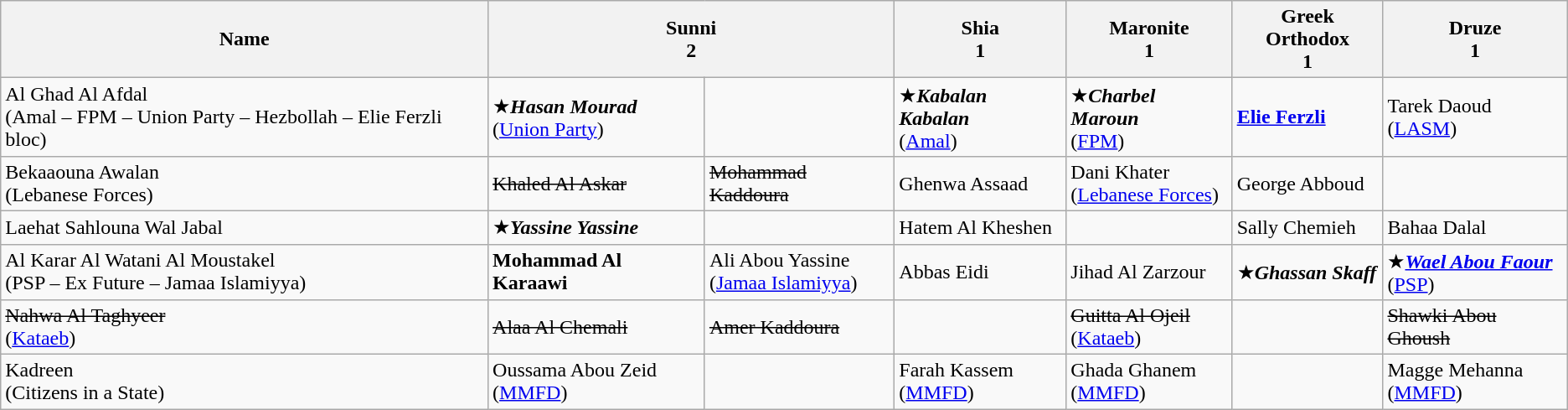<table class="wikitable">
<tr>
<th>Name</th>
<th colspan="2">Sunni<br>2</th>
<th>Shia<br>1</th>
<th>Maronite<br>1</th>
<th>Greek Orthodox<br>1</th>
<th>Druze<br>1</th>
</tr>
<tr>
<td>Al Ghad Al Afdal<br>(Amal – FPM – Union Party – Hezbollah – Elie Ferzli bloc)</td>
<td>★<strong><em>Hasan Mourad</em></strong><br>(<a href='#'>Union Party</a>)</td>
<td></td>
<td>★<strong><em>Kabalan Kabalan</em></strong><br>(<a href='#'>Amal</a>)</td>
<td>★<strong><em>Charbel Maroun</em></strong><br>(<a href='#'>FPM</a>)</td>
<td><strong><a href='#'>Elie Ferzli</a></strong></td>
<td>Tarek Daoud<br>(<a href='#'>LASM</a>)</td>
</tr>
<tr>
<td>Bekaaouna Awalan<br>(Lebanese Forces)</td>
<td><s>Khaled Al Askar</s></td>
<td><s>Mohammad Kaddoura</s></td>
<td>Ghenwa Assaad</td>
<td>Dani Khater<br>(<a href='#'>Lebanese Forces</a>)</td>
<td>George Abboud</td>
<td></td>
</tr>
<tr>
<td>Laehat Sahlouna Wal Jabal</td>
<td>★<strong><em>Yassine Yassine</em></strong></td>
<td></td>
<td>Hatem Al Kheshen</td>
<td></td>
<td>Sally Chemieh</td>
<td>Bahaa Dalal</td>
</tr>
<tr>
<td>Al Karar Al Watani Al Moustakel<br>(PSP – Ex Future – Jamaa Islamiyya)</td>
<td><strong>Mohammad Al Karaawi</strong></td>
<td>Ali Abou Yassine<br>(<a href='#'>Jamaa Islamiyya</a>)</td>
<td>Abbas Eidi</td>
<td>Jihad Al Zarzour</td>
<td>★<strong><em>Ghassan Skaff</em></strong></td>
<td>★<strong><em><a href='#'>Wael Abou Faour</a></em></strong><br>(<a href='#'>PSP</a>)</td>
</tr>
<tr>
<td><s>Nahwa Al Taghyeer</s><br>(<a href='#'>Kataeb</a>)</td>
<td><s>Alaa Al Chemali</s></td>
<td><s>Amer Kaddoura</s></td>
<td></td>
<td><s>Guitta Al Ojeil</s><br>(<a href='#'>Kataeb</a>)</td>
<td></td>
<td><s>Shawki Abou Ghoush</s></td>
</tr>
<tr>
<td>Kadreen<br>(Citizens in a State)</td>
<td>Oussama Abou Zeid<br>(<a href='#'>MMFD</a>)</td>
<td></td>
<td>Farah Kassem<br>(<a href='#'>MMFD</a>)</td>
<td>Ghada Ghanem<br>(<a href='#'>MMFD</a>)</td>
<td></td>
<td>Magge Mehanna<br>(<a href='#'>MMFD</a>)</td>
</tr>
</table>
